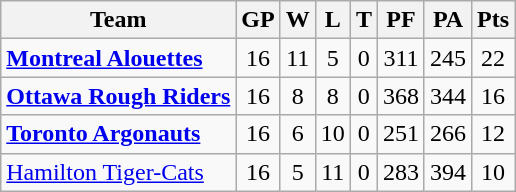<table class="wikitable">
<tr>
<th>Team</th>
<th>GP</th>
<th>W</th>
<th>L</th>
<th>T</th>
<th>PF</th>
<th>PA</th>
<th>Pts</th>
</tr>
<tr align="center">
<td align="left"><strong><a href='#'>Montreal Alouettes</a></strong></td>
<td>16</td>
<td>11</td>
<td>5</td>
<td>0</td>
<td>311</td>
<td>245</td>
<td>22</td>
</tr>
<tr align="center">
<td align="left"><strong><a href='#'>Ottawa Rough Riders</a></strong></td>
<td>16</td>
<td>8</td>
<td>8</td>
<td>0</td>
<td>368</td>
<td>344</td>
<td>16</td>
</tr>
<tr align="center">
<td align="left"><strong><a href='#'>Toronto Argonauts</a></strong></td>
<td>16</td>
<td>6</td>
<td>10</td>
<td>0</td>
<td>251</td>
<td>266</td>
<td>12</td>
</tr>
<tr align="center">
<td align="left"><a href='#'>Hamilton Tiger-Cats</a></td>
<td>16</td>
<td>5</td>
<td>11</td>
<td>0</td>
<td>283</td>
<td>394</td>
<td>10</td>
</tr>
</table>
